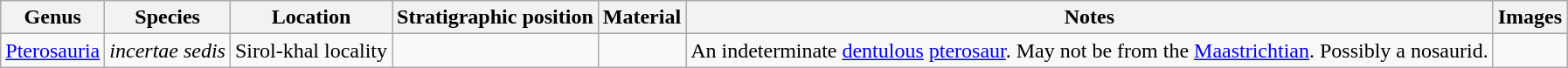<table class="wikitable" align="center">
<tr>
<th>Genus</th>
<th>Species</th>
<th>Location</th>
<th>Stratigraphic position</th>
<th>Material</th>
<th>Notes</th>
<th>Images</th>
</tr>
<tr>
<td><a href='#'>Pterosauria</a></td>
<td><em>incertae sedis</em></td>
<td>Sirol-khal locality</td>
<td></td>
<td></td>
<td>An indeterminate <a href='#'>dentulous</a> <a href='#'>pterosaur</a>. May not be from the <a href='#'>Maastrichtian</a>. Possibly a nosaurid.</td>
<td></td>
</tr>
</table>
